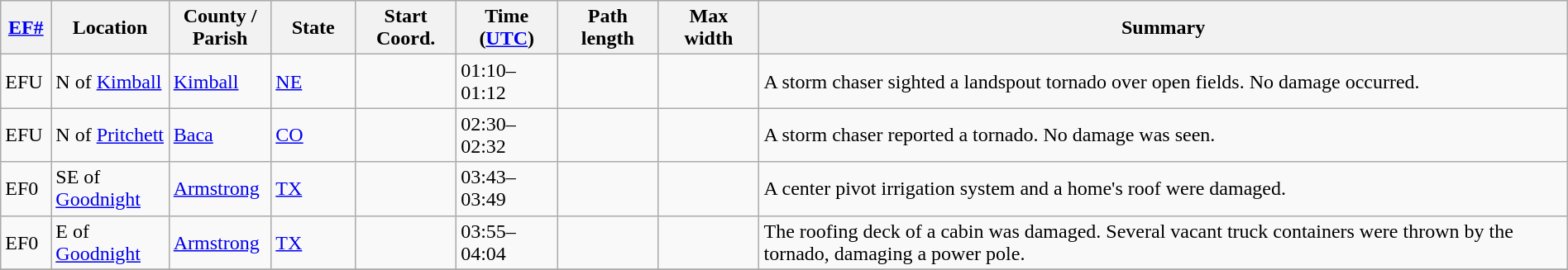<table class="wikitable sortable" style="width:100%;">
<tr>
<th scope="col" style="width:3%; text-align:center;"><a href='#'>EF#</a></th>
<th scope="col" style="width:7%; text-align:center;" class="unsortable">Location</th>
<th scope="col" style="width:6%; text-align:center;" class="unsortable">County / Parish</th>
<th scope="col" style="width:5%; text-align:center;">State</th>
<th scope="col" style="width:6%; text-align:center;">Start Coord.</th>
<th scope="col" style="width:6%; text-align:center;">Time (<a href='#'>UTC</a>)</th>
<th scope="col" style="width:6%; text-align:center;">Path length</th>
<th scope="col" style="width:6%; text-align:center;">Max width</th>
<th scope="col" class="unsortable" style="width:48%; text-align:center;">Summary</th>
</tr>
<tr>
<td bgcolor=>EFU</td>
<td>N of <a href='#'>Kimball</a></td>
<td><a href='#'>Kimball</a></td>
<td><a href='#'>NE</a></td>
<td></td>
<td>01:10–01:12</td>
<td></td>
<td></td>
<td>A storm chaser sighted a landspout tornado over open fields. No damage occurred.</td>
</tr>
<tr>
<td bgcolor=>EFU</td>
<td>N of <a href='#'>Pritchett</a></td>
<td><a href='#'>Baca</a></td>
<td><a href='#'>CO</a></td>
<td></td>
<td>02:30–02:32</td>
<td></td>
<td></td>
<td>A storm chaser reported a tornado. No damage was seen.</td>
</tr>
<tr>
<td bgcolor=>EF0</td>
<td>SE of <a href='#'>Goodnight</a></td>
<td><a href='#'>Armstrong</a></td>
<td><a href='#'>TX</a></td>
<td></td>
<td>03:43–03:49</td>
<td></td>
<td></td>
<td>A center pivot irrigation system and a home's roof were damaged.</td>
</tr>
<tr>
<td bgcolor=>EF0</td>
<td>E of <a href='#'>Goodnight</a></td>
<td><a href='#'>Armstrong</a></td>
<td><a href='#'>TX</a></td>
<td></td>
<td>03:55–04:04</td>
<td></td>
<td></td>
<td>The roofing deck of a cabin was damaged. Several vacant truck containers were thrown by the tornado, damaging a power pole.</td>
</tr>
<tr>
</tr>
</table>
